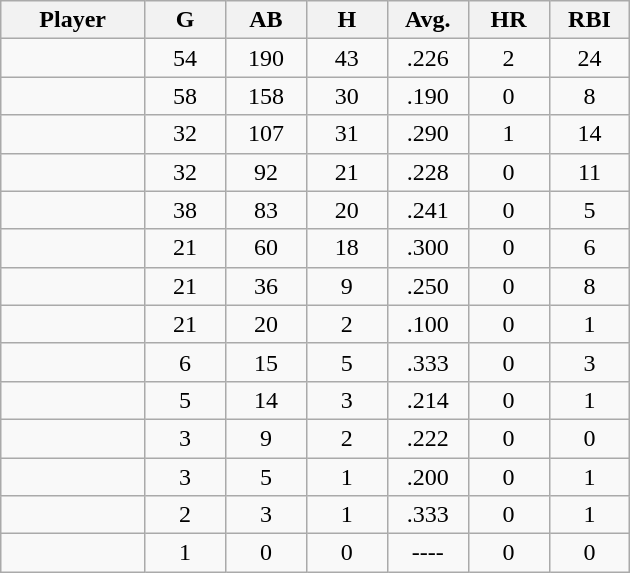<table class="wikitable sortable">
<tr>
<th bgcolor="#DDDDFF" width="16%">Player</th>
<th bgcolor="#DDDDFF" width="9%">G</th>
<th bgcolor="#DDDDFF" width="9%">AB</th>
<th bgcolor="#DDDDFF" width="9%">H</th>
<th bgcolor="#DDDDFF" width="9%">Avg.</th>
<th bgcolor="#DDDDFF" width="9%">HR</th>
<th bgcolor="#DDDDFF" width="9%">RBI</th>
</tr>
<tr align="center">
<td></td>
<td>54</td>
<td>190</td>
<td>43</td>
<td>.226</td>
<td>2</td>
<td>24</td>
</tr>
<tr align="center">
<td></td>
<td>58</td>
<td>158</td>
<td>30</td>
<td>.190</td>
<td>0</td>
<td>8</td>
</tr>
<tr align="center">
<td></td>
<td>32</td>
<td>107</td>
<td>31</td>
<td>.290</td>
<td>1</td>
<td>14</td>
</tr>
<tr align="center">
<td></td>
<td>32</td>
<td>92</td>
<td>21</td>
<td>.228</td>
<td>0</td>
<td>11</td>
</tr>
<tr align="center">
<td></td>
<td>38</td>
<td>83</td>
<td>20</td>
<td>.241</td>
<td>0</td>
<td>5</td>
</tr>
<tr align="center">
<td></td>
<td>21</td>
<td>60</td>
<td>18</td>
<td>.300</td>
<td>0</td>
<td>6</td>
</tr>
<tr align="center">
<td></td>
<td>21</td>
<td>36</td>
<td>9</td>
<td>.250</td>
<td>0</td>
<td>8</td>
</tr>
<tr align="center">
<td></td>
<td>21</td>
<td>20</td>
<td>2</td>
<td>.100</td>
<td>0</td>
<td>1</td>
</tr>
<tr align="center">
<td></td>
<td>6</td>
<td>15</td>
<td>5</td>
<td>.333</td>
<td>0</td>
<td>3</td>
</tr>
<tr align="center">
<td></td>
<td>5</td>
<td>14</td>
<td>3</td>
<td>.214</td>
<td>0</td>
<td>1</td>
</tr>
<tr align="center">
<td></td>
<td>3</td>
<td>9</td>
<td>2</td>
<td>.222</td>
<td>0</td>
<td>0</td>
</tr>
<tr align="center">
<td></td>
<td>3</td>
<td>5</td>
<td>1</td>
<td>.200</td>
<td>0</td>
<td>1</td>
</tr>
<tr align="center">
<td></td>
<td>2</td>
<td>3</td>
<td>1</td>
<td>.333</td>
<td>0</td>
<td>1</td>
</tr>
<tr align="center">
<td></td>
<td>1</td>
<td>0</td>
<td>0</td>
<td>----</td>
<td>0</td>
<td>0</td>
</tr>
</table>
